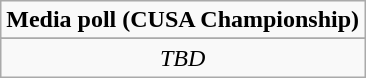<table class="wikitable">
<tr align="center">
<td align="center" Colspan="3"><strong>Media poll (CUSA Championship)</strong></td>
</tr>
<tr align="center">
</tr>
<tr align="center">
<td colspan=3><em>TBD</em></td>
</tr>
</table>
